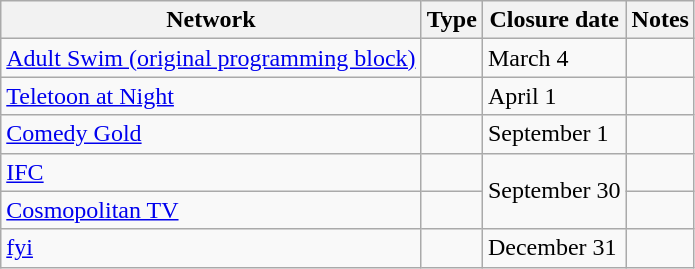<table class="wikitable">
<tr>
<th>Network</th>
<th>Type</th>
<th>Closure date</th>
<th>Notes</th>
</tr>
<tr>
<td><a href='#'>Adult Swim (original programming block)</a></td>
<td></td>
<td>March 4</td>
<td></td>
</tr>
<tr>
<td><a href='#'>Teletoon at Night</a></td>
<td></td>
<td>April 1</td>
<td></td>
</tr>
<tr>
<td><a href='#'>Comedy Gold</a></td>
<td></td>
<td>September 1</td>
<td></td>
</tr>
<tr>
<td><a href='#'>IFC</a></td>
<td></td>
<td rowspan=2>September 30</td>
<td></td>
</tr>
<tr>
<td><a href='#'>Cosmopolitan TV</a></td>
<td></td>
<td></td>
</tr>
<tr>
<td><a href='#'>fyi</a></td>
<td></td>
<td>December 31</td>
<td></td>
</tr>
</table>
